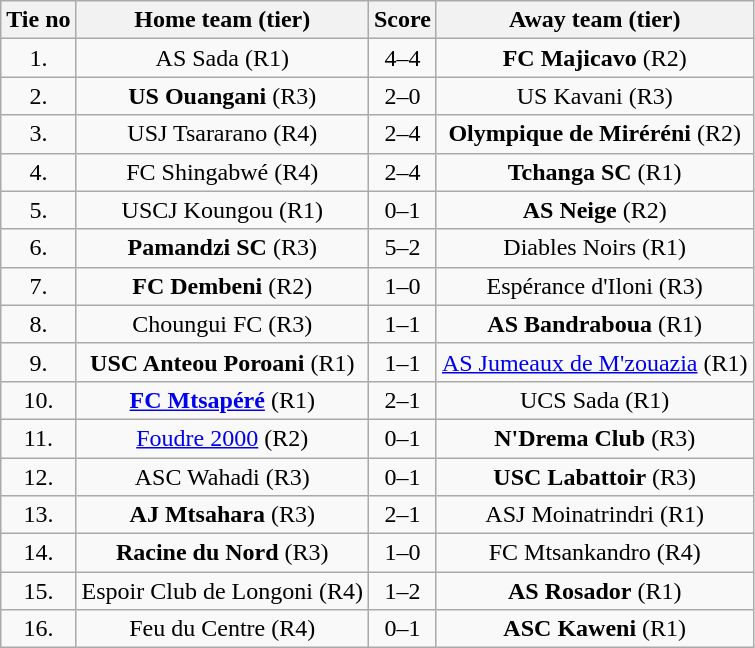<table class="wikitable" style="text-align: center">
<tr>
<th>Tie no</th>
<th>Home team (tier)</th>
<th>Score</th>
<th>Away team (tier)</th>
</tr>
<tr>
<td>1.</td>
<td> AS Sada (R1)</td>
<td>4–4 </td>
<td><strong>FC Majicavo</strong> (R2) </td>
</tr>
<tr>
<td>2.</td>
<td> <strong>US Ouangani</strong> (R3)</td>
<td>2–0</td>
<td>US Kavani (R3) </td>
</tr>
<tr>
<td>3.</td>
<td> USJ Tsararano (R4)</td>
<td>2–4 </td>
<td><strong>Olympique de Miréréni</strong> (R2) </td>
</tr>
<tr>
<td>4.</td>
<td> FC Shingabwé (R4)</td>
<td>2–4</td>
<td><strong>Tchanga SC</strong> (R1) </td>
</tr>
<tr>
<td>5.</td>
<td> USCJ Koungou (R1)</td>
<td>0–1</td>
<td><strong>AS Neige</strong> (R2) </td>
</tr>
<tr>
<td>6.</td>
<td> <strong>Pamandzi SC</strong> (R3)</td>
<td>5–2 </td>
<td>Diables Noirs (R1) </td>
</tr>
<tr>
<td>7.</td>
<td> <strong>FC Dembeni</strong> (R2)</td>
<td>1–0 </td>
<td>Espérance d'Iloni (R3) </td>
</tr>
<tr>
<td>8.</td>
<td> Choungui FC (R3)</td>
<td>1–1 </td>
<td><strong>AS Bandraboua</strong> (R1) </td>
</tr>
<tr>
<td>9.</td>
<td> <strong>USC Anteou Poroani</strong> (R1)</td>
<td>1–1 </td>
<td><a href='#'>AS Jumeaux de M'zouazia</a> (R1) </td>
</tr>
<tr>
<td>10.</td>
<td> <strong><a href='#'>FC Mtsapéré</a></strong> (R1)</td>
<td>2–1 </td>
<td>UCS Sada (R1) </td>
</tr>
<tr>
<td>11.</td>
<td> <a href='#'>Foudre 2000</a> (R2)</td>
<td>0–1</td>
<td><strong>N'Drema Club</strong> (R3) </td>
</tr>
<tr>
<td>12.</td>
<td> ASC Wahadi (R3)</td>
<td>0–1</td>
<td><strong>USC Labattoir</strong> (R3) </td>
</tr>
<tr>
<td>13.</td>
<td> <strong>AJ Mtsahara</strong> (R3)</td>
<td>2–1</td>
<td>ASJ Moinatrindri (R1) </td>
</tr>
<tr>
<td>14.</td>
<td> <strong>Racine du Nord</strong> (R3)</td>
<td>1–0</td>
<td>FC Mtsankandro (R4) </td>
</tr>
<tr>
<td>15.</td>
<td> Espoir Club de Longoni (R4)</td>
<td>1–2</td>
<td><strong>AS Rosador</strong> (R1) </td>
</tr>
<tr>
<td>16.</td>
<td> Feu du Centre (R4)</td>
<td>0–1 </td>
<td><strong>ASC Kaweni</strong> (R1) </td>
</tr>
</table>
